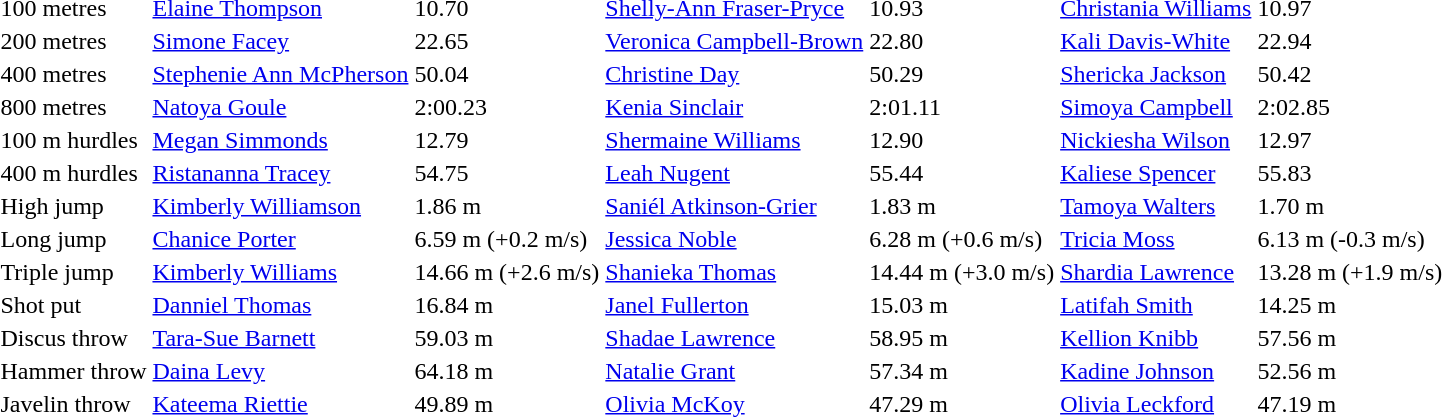<table>
<tr>
<td>100 metres</td>
<td><a href='#'>Elaine Thompson</a></td>
<td>10.70 </td>
<td><a href='#'>Shelly-Ann Fraser-Pryce</a></td>
<td>10.93</td>
<td><a href='#'>Christania Williams</a></td>
<td>10.97</td>
</tr>
<tr>
<td>200 metres</td>
<td><a href='#'>Simone Facey</a></td>
<td>22.65</td>
<td><a href='#'>Veronica Campbell-Brown</a></td>
<td>22.80</td>
<td><a href='#'>Kali Davis-White</a></td>
<td>22.94</td>
</tr>
<tr>
<td>400 metres</td>
<td><a href='#'>Stephenie Ann McPherson</a></td>
<td>50.04</td>
<td><a href='#'>Christine Day</a></td>
<td>50.29</td>
<td><a href='#'>Shericka Jackson</a></td>
<td>50.42</td>
</tr>
<tr>
<td>800 metres</td>
<td><a href='#'>Natoya Goule</a></td>
<td>2:00.23</td>
<td><a href='#'>Kenia Sinclair</a></td>
<td>2:01.11</td>
<td><a href='#'>Simoya Campbell</a></td>
<td>2:02.85</td>
</tr>
<tr>
<td>100 m hurdles</td>
<td><a href='#'>Megan Simmonds</a></td>
<td>12.79</td>
<td><a href='#'>Shermaine Williams</a></td>
<td>12.90</td>
<td><a href='#'>Nickiesha Wilson</a></td>
<td>12.97</td>
</tr>
<tr>
<td>400 m hurdles</td>
<td><a href='#'>Ristananna Tracey</a></td>
<td>54.75</td>
<td><a href='#'>Leah Nugent</a></td>
<td>55.44</td>
<td><a href='#'>Kaliese Spencer</a></td>
<td>55.83</td>
</tr>
<tr>
<td>High jump</td>
<td><a href='#'>Kimberly Williamson</a></td>
<td>1.86 m</td>
<td><a href='#'>Saniél Atkinson-Grier</a></td>
<td>1.83 m</td>
<td><a href='#'>Tamoya Walters</a></td>
<td>1.70 m</td>
</tr>
<tr>
<td>Long jump</td>
<td><a href='#'>Chanice Porter</a></td>
<td>6.59 m (+0.2 m/s) </td>
<td><a href='#'>Jessica Noble</a></td>
<td>6.28 m (+0.6 m/s)</td>
<td><a href='#'>Tricia Moss</a></td>
<td>6.13 m (-0.3 m/s)</td>
</tr>
<tr>
<td>Triple jump</td>
<td><a href='#'>Kimberly Williams</a></td>
<td>14.66 m (+2.6 m/s) </td>
<td><a href='#'>Shanieka Thomas</a></td>
<td>14.44 m (+3.0 m/s) </td>
<td><a href='#'>Shardia Lawrence</a></td>
<td>13.28 m (+1.9 m/s)</td>
</tr>
<tr>
<td>Shot put</td>
<td><a href='#'>Danniel Thomas</a></td>
<td>16.84 m</td>
<td><a href='#'>Janel Fullerton</a></td>
<td>15.03 m</td>
<td><a href='#'>Latifah Smith</a></td>
<td>14.25 m</td>
</tr>
<tr>
<td>Discus throw</td>
<td><a href='#'>Tara-Sue Barnett</a></td>
<td>59.03 m</td>
<td><a href='#'>Shadae Lawrence</a></td>
<td>58.95 m</td>
<td><a href='#'>Kellion Knibb</a></td>
<td>57.56 m</td>
</tr>
<tr>
<td>Hammer throw</td>
<td><a href='#'>Daina Levy</a></td>
<td>64.18 m</td>
<td><a href='#'>Natalie Grant</a></td>
<td>57.34 m</td>
<td><a href='#'>Kadine Johnson</a></td>
<td>52.56 m</td>
</tr>
<tr>
<td>Javelin throw</td>
<td><a href='#'>Kateema Riettie</a></td>
<td>49.89 m</td>
<td><a href='#'>Olivia McKoy</a></td>
<td>47.29 m</td>
<td><a href='#'>Olivia Leckford</a></td>
<td>47.19 m</td>
</tr>
</table>
